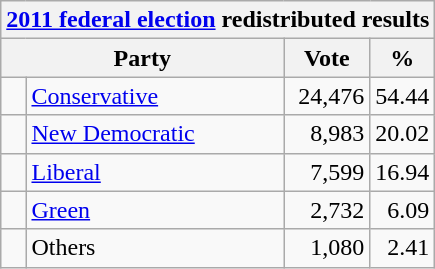<table class="wikitable">
<tr>
<th colspan="4"><a href='#'>2011 federal election</a> redistributed results</th>
</tr>
<tr>
<th bgcolor="#DDDDFF" width="130px" colspan="2">Party</th>
<th bgcolor="#DDDDFF" width="50px">Vote</th>
<th bgcolor="#DDDDFF" width="30px">%</th>
</tr>
<tr>
<td> </td>
<td><a href='#'>Conservative</a></td>
<td align=right>24,476</td>
<td align=right>54.44</td>
</tr>
<tr>
<td> </td>
<td><a href='#'>New Democratic</a></td>
<td align=right>8,983</td>
<td align=right>20.02</td>
</tr>
<tr>
<td> </td>
<td><a href='#'>Liberal</a></td>
<td align=right>7,599</td>
<td align=right>16.94</td>
</tr>
<tr>
<td> </td>
<td><a href='#'>Green</a></td>
<td align=right>2,732</td>
<td align=right>6.09</td>
</tr>
<tr>
<td> </td>
<td>Others</td>
<td align=right>1,080</td>
<td align=right>2.41</td>
</tr>
</table>
